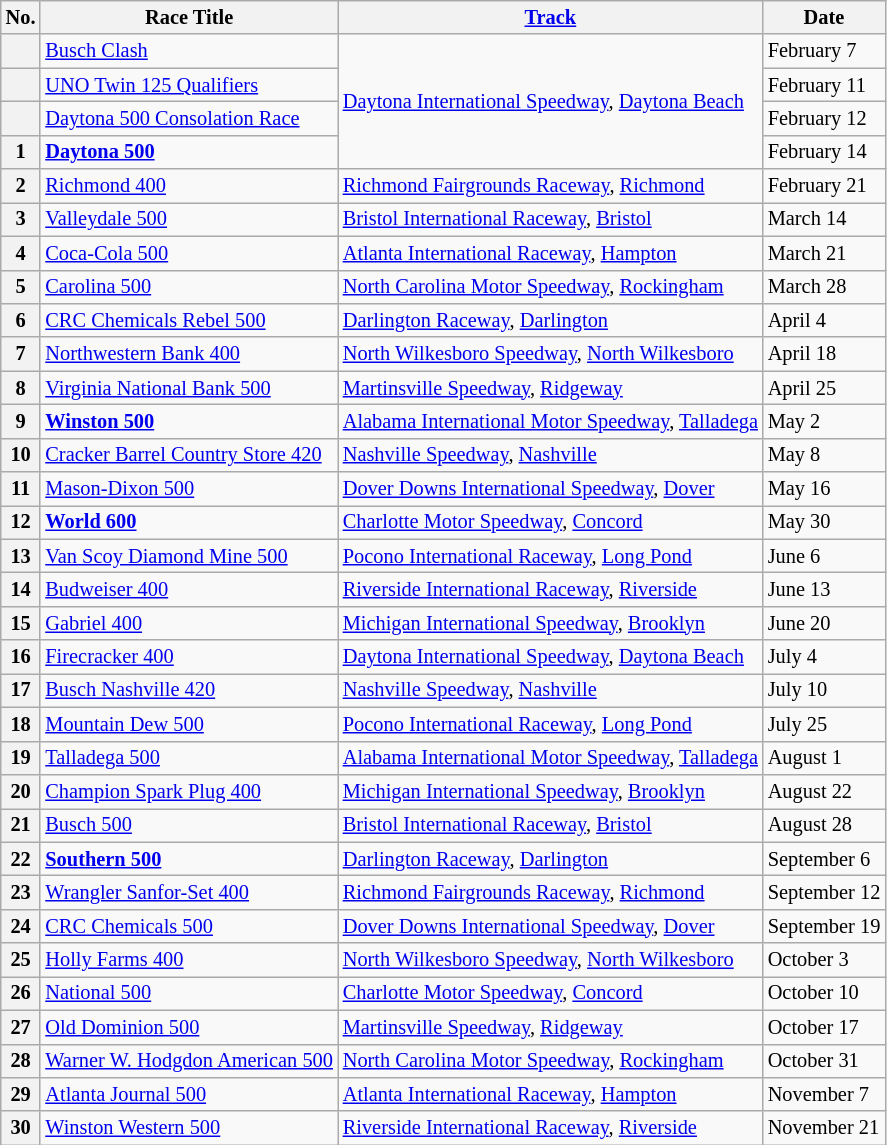<table class="wikitable" style="font-size:85%;">
<tr>
<th>No.</th>
<th>Race Title</th>
<th><a href='#'>Track</a></th>
<th>Date</th>
</tr>
<tr>
<th></th>
<td><a href='#'>Busch Clash</a></td>
<td rowspan=4><a href='#'>Daytona International Speedway</a>, <a href='#'>Daytona Beach</a></td>
<td>February 7</td>
</tr>
<tr>
<th></th>
<td><a href='#'>UNO Twin 125 Qualifiers</a></td>
<td>February 11</td>
</tr>
<tr>
<th></th>
<td><a href='#'>Daytona 500 Consolation Race</a></td>
<td>February 12</td>
</tr>
<tr>
<th>1</th>
<td><strong><a href='#'>Daytona 500</a></strong></td>
<td>February 14</td>
</tr>
<tr>
<th>2</th>
<td><a href='#'>Richmond 400</a></td>
<td><a href='#'>Richmond Fairgrounds Raceway</a>, <a href='#'>Richmond</a></td>
<td>February 21</td>
</tr>
<tr>
<th>3</th>
<td><a href='#'>Valleydale 500</a></td>
<td><a href='#'>Bristol International Raceway</a>, <a href='#'>Bristol</a></td>
<td>March 14</td>
</tr>
<tr>
<th>4</th>
<td><a href='#'>Coca-Cola 500</a></td>
<td><a href='#'>Atlanta International Raceway</a>, <a href='#'>Hampton</a></td>
<td>March 21</td>
</tr>
<tr>
<th>5</th>
<td><a href='#'>Carolina 500</a></td>
<td><a href='#'>North Carolina Motor Speedway</a>, <a href='#'>Rockingham</a></td>
<td>March 28</td>
</tr>
<tr>
<th>6</th>
<td><a href='#'>CRC Chemicals Rebel 500</a></td>
<td><a href='#'>Darlington Raceway</a>, <a href='#'>Darlington</a></td>
<td>April 4</td>
</tr>
<tr>
<th>7</th>
<td><a href='#'>Northwestern Bank 400</a></td>
<td><a href='#'>North Wilkesboro Speedway</a>, <a href='#'>North Wilkesboro</a></td>
<td>April 18</td>
</tr>
<tr>
<th>8</th>
<td><a href='#'>Virginia National Bank 500</a></td>
<td><a href='#'>Martinsville Speedway</a>, <a href='#'>Ridgeway</a></td>
<td>April 25</td>
</tr>
<tr>
<th>9</th>
<td><strong><a href='#'>Winston 500</a></strong></td>
<td><a href='#'>Alabama International Motor Speedway</a>, <a href='#'>Talladega</a></td>
<td>May 2</td>
</tr>
<tr>
<th>10</th>
<td><a href='#'>Cracker Barrel Country Store 420</a></td>
<td><a href='#'>Nashville Speedway</a>, <a href='#'>Nashville</a></td>
<td>May 8</td>
</tr>
<tr>
<th>11</th>
<td><a href='#'>Mason-Dixon 500</a></td>
<td><a href='#'>Dover Downs International Speedway</a>, <a href='#'>Dover</a></td>
<td>May 16</td>
</tr>
<tr>
<th>12</th>
<td><strong><a href='#'>World 600</a></strong></td>
<td><a href='#'>Charlotte Motor Speedway</a>, <a href='#'>Concord</a></td>
<td>May 30</td>
</tr>
<tr>
<th>13</th>
<td><a href='#'>Van Scoy Diamond Mine 500</a></td>
<td><a href='#'>Pocono International Raceway</a>, <a href='#'>Long Pond</a></td>
<td>June 6</td>
</tr>
<tr>
<th>14</th>
<td><a href='#'>Budweiser 400</a></td>
<td><a href='#'>Riverside International Raceway</a>, <a href='#'>Riverside</a></td>
<td>June 13</td>
</tr>
<tr>
<th>15</th>
<td><a href='#'>Gabriel 400</a></td>
<td><a href='#'>Michigan International Speedway</a>, <a href='#'>Brooklyn</a></td>
<td>June 20</td>
</tr>
<tr>
<th>16</th>
<td><a href='#'>Firecracker 400</a></td>
<td><a href='#'>Daytona International Speedway</a>, <a href='#'>Daytona Beach</a></td>
<td>July 4</td>
</tr>
<tr>
<th>17</th>
<td><a href='#'>Busch Nashville 420</a></td>
<td><a href='#'>Nashville Speedway</a>, <a href='#'>Nashville</a></td>
<td>July 10</td>
</tr>
<tr>
<th>18</th>
<td><a href='#'>Mountain Dew 500</a></td>
<td><a href='#'>Pocono International Raceway</a>, <a href='#'>Long Pond</a></td>
<td>July 25</td>
</tr>
<tr>
<th>19</th>
<td><a href='#'>Talladega 500</a></td>
<td><a href='#'>Alabama International Motor Speedway</a>, <a href='#'>Talladega</a></td>
<td>August 1</td>
</tr>
<tr>
<th>20</th>
<td><a href='#'>Champion Spark Plug 400</a></td>
<td><a href='#'>Michigan International Speedway</a>, <a href='#'>Brooklyn</a></td>
<td>August 22</td>
</tr>
<tr>
<th>21</th>
<td><a href='#'>Busch 500</a></td>
<td><a href='#'>Bristol International Raceway</a>, <a href='#'>Bristol</a></td>
<td>August 28</td>
</tr>
<tr>
<th>22</th>
<td><strong><a href='#'>Southern 500</a></strong></td>
<td><a href='#'>Darlington Raceway</a>, <a href='#'>Darlington</a></td>
<td>September 6</td>
</tr>
<tr>
<th>23</th>
<td><a href='#'>Wrangler Sanfor-Set 400</a></td>
<td><a href='#'>Richmond Fairgrounds Raceway</a>, <a href='#'>Richmond</a></td>
<td>September 12</td>
</tr>
<tr>
<th>24</th>
<td><a href='#'>CRC Chemicals 500</a></td>
<td><a href='#'>Dover Downs International Speedway</a>, <a href='#'>Dover</a></td>
<td>September 19</td>
</tr>
<tr>
<th>25</th>
<td><a href='#'>Holly Farms 400</a></td>
<td><a href='#'>North Wilkesboro Speedway</a>, <a href='#'>North Wilkesboro</a></td>
<td>October 3</td>
</tr>
<tr>
<th>26</th>
<td><a href='#'>National 500</a></td>
<td><a href='#'>Charlotte Motor Speedway</a>, <a href='#'>Concord</a></td>
<td>October 10</td>
</tr>
<tr>
<th>27</th>
<td><a href='#'>Old Dominion 500</a></td>
<td><a href='#'>Martinsville Speedway</a>, <a href='#'>Ridgeway</a></td>
<td>October 17</td>
</tr>
<tr>
<th>28</th>
<td><a href='#'>Warner W. Hodgdon American 500</a></td>
<td><a href='#'>North Carolina Motor Speedway</a>, <a href='#'>Rockingham</a></td>
<td>October 31</td>
</tr>
<tr>
<th>29</th>
<td><a href='#'>Atlanta Journal 500</a></td>
<td><a href='#'>Atlanta International Raceway</a>, <a href='#'>Hampton</a></td>
<td>November 7</td>
</tr>
<tr>
<th>30</th>
<td><a href='#'>Winston Western 500</a></td>
<td><a href='#'>Riverside International Raceway</a>, <a href='#'>Riverside</a></td>
<td>November 21</td>
</tr>
</table>
